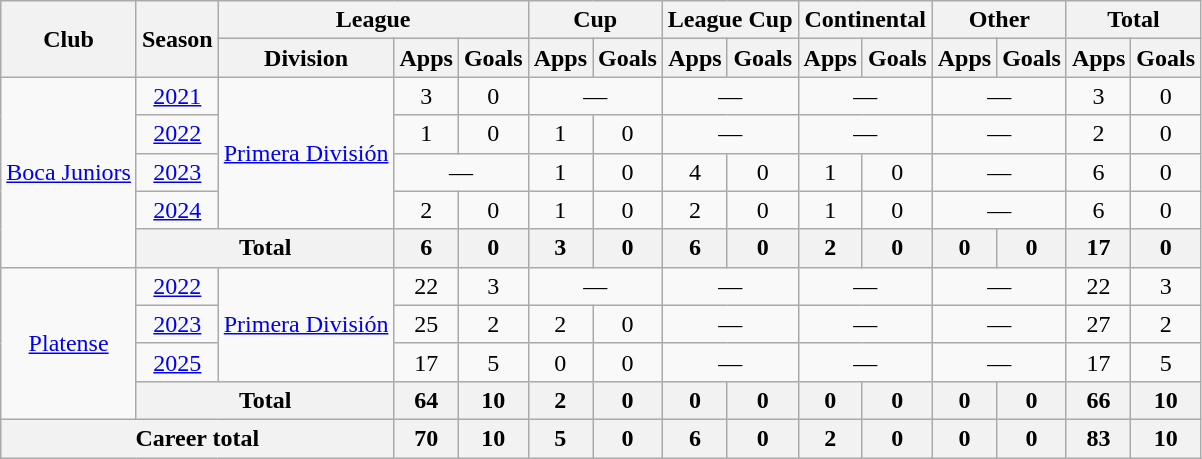<table class="wikitable" style="text-align:center">
<tr>
<th rowspan="2">Club</th>
<th rowspan="2">Season</th>
<th colspan="3">League</th>
<th colspan="2">Cup</th>
<th colspan="2">League Cup</th>
<th colspan="2">Continental</th>
<th colspan="2">Other</th>
<th colspan="2">Total</th>
</tr>
<tr>
<th>Division</th>
<th>Apps</th>
<th>Goals</th>
<th>Apps</th>
<th>Goals</th>
<th>Apps</th>
<th>Goals</th>
<th>Apps</th>
<th>Goals</th>
<th>Apps</th>
<th>Goals</th>
<th>Apps</th>
<th>Goals</th>
</tr>
<tr>
<td rowspan="5"><a href='#'>Boca Juniors</a></td>
<td><a href='#'>2021</a></td>
<td rowspan="4"><a href='#'>Primera División</a></td>
<td>3</td>
<td>0</td>
<td colspan="2">—</td>
<td colspan="2">—</td>
<td colspan="2">—</td>
<td colspan="2">—</td>
<td>3</td>
<td>0</td>
</tr>
<tr>
<td><a href='#'>2022</a></td>
<td>1</td>
<td>0</td>
<td>1</td>
<td>0</td>
<td colspan="2">—</td>
<td colspan="2">—</td>
<td colspan="2">—</td>
<td>2</td>
<td>0</td>
</tr>
<tr>
<td><a href='#'>2023</a></td>
<td colspan="2">—</td>
<td>1</td>
<td>0</td>
<td>4</td>
<td>0</td>
<td>1</td>
<td>0</td>
<td colspan="2">—</td>
<td>6</td>
<td>0</td>
</tr>
<tr>
<td><a href='#'>2024</a></td>
<td>2</td>
<td>0</td>
<td>1</td>
<td>0</td>
<td>2</td>
<td>0</td>
<td>1</td>
<td>0</td>
<td colspan="2">—</td>
<td>6</td>
<td>0</td>
</tr>
<tr>
<th colspan="2">Total</th>
<th>6</th>
<th>0</th>
<th>3</th>
<th>0</th>
<th>6</th>
<th>0</th>
<th>2</th>
<th>0</th>
<th>0</th>
<th>0</th>
<th>17</th>
<th>0</th>
</tr>
<tr>
<td rowspan="4"><a href='#'>Platense</a></td>
<td><a href='#'>2022</a></td>
<td rowspan="3"><a href='#'>Primera División</a></td>
<td>22</td>
<td>3</td>
<td colspan="2">—</td>
<td colspan="2">—</td>
<td colspan="2">—</td>
<td colspan="2">—</td>
<td>22</td>
<td>3</td>
</tr>
<tr>
<td><a href='#'>2023</a></td>
<td>25</td>
<td>2</td>
<td>2</td>
<td>0</td>
<td colspan="2">—</td>
<td colspan="2">—</td>
<td colspan="2">—</td>
<td>27</td>
<td>2</td>
</tr>
<tr>
<td><a href='#'>2025</a></td>
<td>17</td>
<td>5</td>
<td>0</td>
<td>0</td>
<td colspan="2">—</td>
<td colspan="2">—</td>
<td colspan="2">—</td>
<td>17</td>
<td>5</td>
</tr>
<tr>
<th colspan="2">Total</th>
<th>64</th>
<th>10</th>
<th>2</th>
<th>0</th>
<th>0</th>
<th>0</th>
<th>0</th>
<th>0</th>
<th>0</th>
<th>0</th>
<th>66</th>
<th>10</th>
</tr>
<tr>
<th colspan="3">Career total</th>
<th>70</th>
<th>10</th>
<th>5</th>
<th>0</th>
<th>6</th>
<th>0</th>
<th>2</th>
<th>0</th>
<th>0</th>
<th>0</th>
<th>83</th>
<th>10</th>
</tr>
</table>
